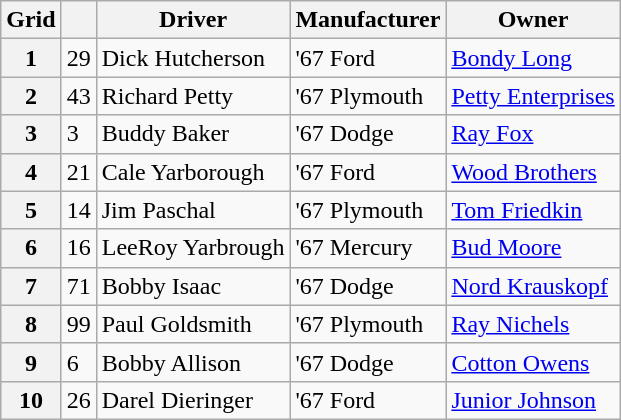<table class="wikitable">
<tr>
<th>Grid</th>
<th></th>
<th>Driver</th>
<th>Manufacturer</th>
<th>Owner</th>
</tr>
<tr>
<th>1</th>
<td>29</td>
<td>Dick Hutcherson</td>
<td>'67 Ford</td>
<td><a href='#'>Bondy Long</a></td>
</tr>
<tr>
<th>2</th>
<td>43</td>
<td>Richard Petty</td>
<td>'67 Plymouth</td>
<td><a href='#'>Petty Enterprises</a></td>
</tr>
<tr>
<th>3</th>
<td>3</td>
<td>Buddy Baker</td>
<td>'67 Dodge</td>
<td><a href='#'>Ray Fox</a></td>
</tr>
<tr>
<th>4</th>
<td>21</td>
<td>Cale Yarborough</td>
<td>'67 Ford</td>
<td><a href='#'>Wood Brothers</a></td>
</tr>
<tr>
<th>5</th>
<td>14</td>
<td>Jim Paschal</td>
<td>'67 Plymouth</td>
<td><a href='#'>Tom Friedkin</a></td>
</tr>
<tr>
<th>6</th>
<td>16</td>
<td>LeeRoy Yarbrough</td>
<td>'67 Mercury</td>
<td><a href='#'>Bud Moore</a></td>
</tr>
<tr>
<th>7</th>
<td>71</td>
<td>Bobby Isaac</td>
<td>'67 Dodge</td>
<td><a href='#'>Nord Krauskopf</a></td>
</tr>
<tr>
<th>8</th>
<td>99</td>
<td>Paul Goldsmith</td>
<td>'67 Plymouth</td>
<td><a href='#'>Ray Nichels</a></td>
</tr>
<tr>
<th>9</th>
<td>6</td>
<td>Bobby Allison</td>
<td>'67 Dodge</td>
<td><a href='#'>Cotton Owens</a></td>
</tr>
<tr>
<th>10</th>
<td>26</td>
<td>Darel Dieringer</td>
<td>'67 Ford</td>
<td><a href='#'>Junior Johnson</a></td>
</tr>
</table>
